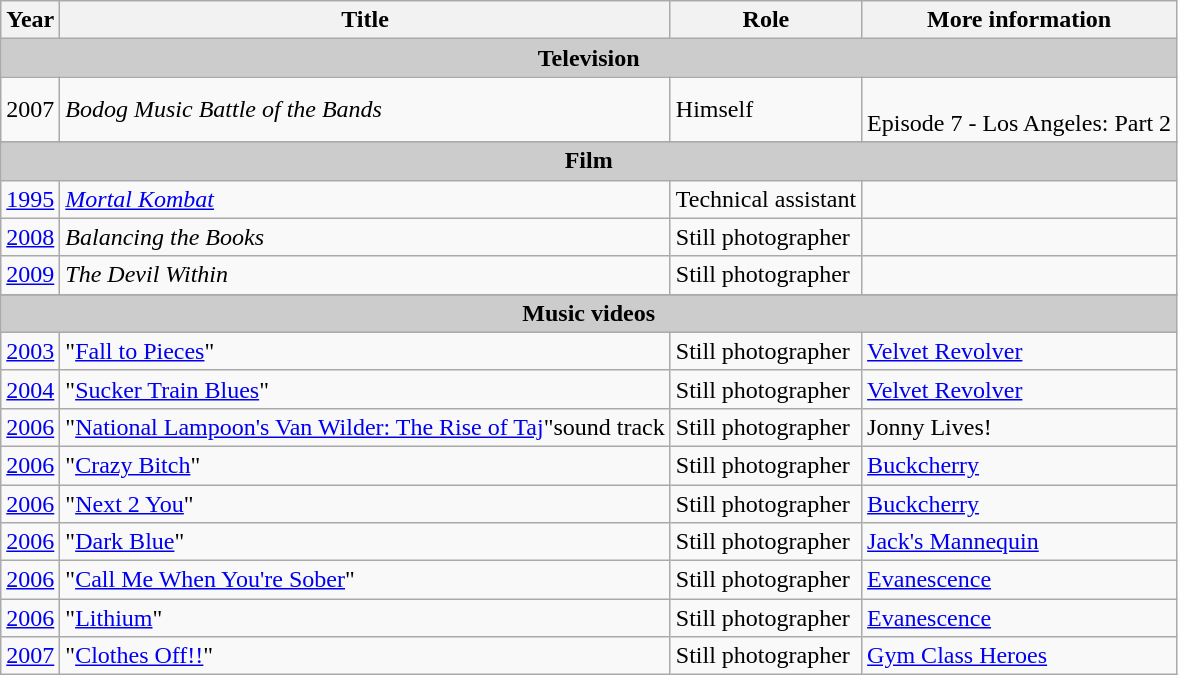<table class="wikitable">
<tr>
<th>Year</th>
<th>Title</th>
<th>Role</th>
<th>More information</th>
</tr>
<tr bgcolor=#CCCCCC align=center>
<td colspan=4><strong>Television</strong></td>
</tr>
<tr>
<td align=center>2007</td>
<td><em>Bodog Music Battle of the Bands</em></td>
<td>Himself</td>
<td><br>Episode 7 - Los Angeles: Part 2</td>
</tr>
<tr>
</tr>
<tr bgcolor=#CCCCCC align=center>
<td colspan=4><strong>Film</strong></td>
</tr>
<tr>
<td align=center><a href='#'>1995</a></td>
<td><em><a href='#'>Mortal Kombat</a></em></td>
<td>Technical assistant</td>
<td></td>
</tr>
<tr>
<td align=center><a href='#'>2008</a></td>
<td><em>Balancing the Books</em></td>
<td>Still photographer</td>
<td></td>
</tr>
<tr>
<td align=center><a href='#'>2009</a></td>
<td><em>The Devil Within</em></td>
<td>Still photographer</td>
<td></td>
</tr>
<tr>
</tr>
<tr bgcolor=#CCCCCC align=center>
<td colspan=4><strong>Music videos</strong></td>
</tr>
<tr>
<td align=center><a href='#'>2003</a></td>
<td>"<a href='#'>Fall to Pieces</a>"</td>
<td>Still photographer</td>
<td><a href='#'>Velvet Revolver</a></td>
</tr>
<tr>
<td align=center><a href='#'>2004</a></td>
<td>"<a href='#'>Sucker Train Blues</a>"</td>
<td>Still photographer</td>
<td><a href='#'>Velvet Revolver</a></td>
</tr>
<tr>
<td align=center><a href='#'>2006</a></td>
<td>"<a href='#'>National Lampoon's Van Wilder: The Rise of Taj</a>"sound track</td>
<td>Still photographer</td>
<td>Jonny Lives!</td>
</tr>
<tr>
<td align=center><a href='#'>2006</a></td>
<td>"<a href='#'>Crazy Bitch</a>"</td>
<td>Still photographer</td>
<td><a href='#'>Buckcherry</a></td>
</tr>
<tr>
<td align=center><a href='#'>2006</a></td>
<td>"<a href='#'>Next 2 You</a>"</td>
<td>Still photographer</td>
<td><a href='#'>Buckcherry</a></td>
</tr>
<tr>
<td align=center><a href='#'>2006</a></td>
<td>"<a href='#'>Dark Blue</a>"</td>
<td>Still photographer</td>
<td><a href='#'>Jack's Mannequin</a></td>
</tr>
<tr>
<td align=center><a href='#'>2006</a></td>
<td>"<a href='#'>Call Me When You're Sober</a>"</td>
<td>Still photographer</td>
<td><a href='#'>Evanescence</a></td>
</tr>
<tr>
<td align=center><a href='#'>2006</a></td>
<td>"<a href='#'>Lithium</a>"</td>
<td>Still photographer</td>
<td><a href='#'>Evanescence</a></td>
</tr>
<tr>
<td align=center><a href='#'>2007</a></td>
<td>"<a href='#'>Clothes Off!!</a>"</td>
<td>Still photographer</td>
<td><a href='#'>Gym Class Heroes</a></td>
</tr>
</table>
